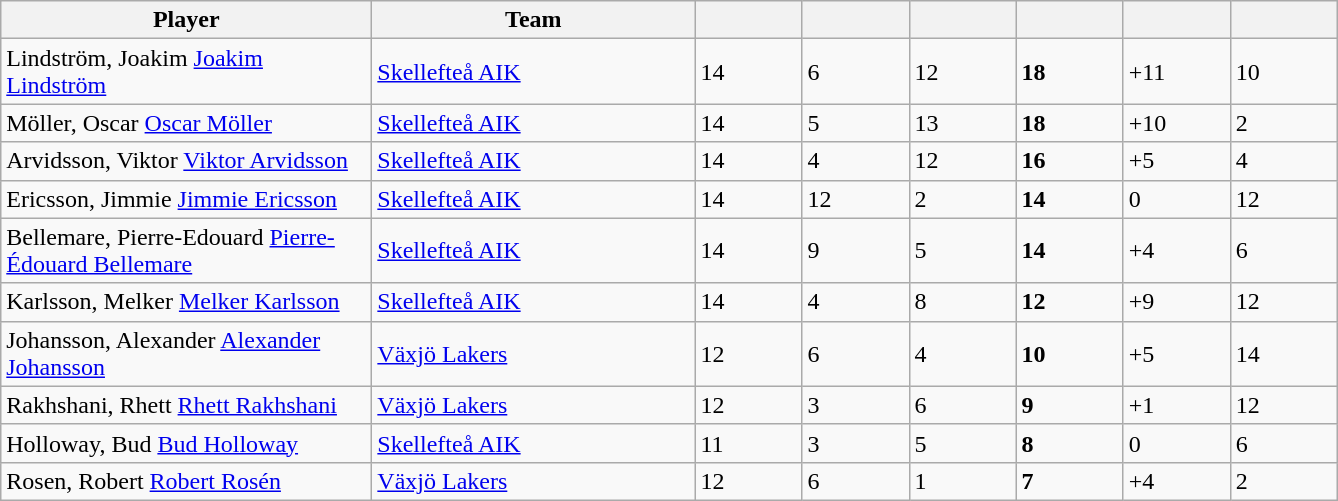<table class="wikitable sortable">
<tr>
<th style="width: 15em;">Player</th>
<th style="width: 13em;">Team</th>
<th style="width: 4em;"></th>
<th style="width: 4em;"></th>
<th style="width: 4em;"></th>
<th style="width: 4em;"></th>
<th style="width: 4em;"></th>
<th style="width: 4em;"></th>
</tr>
<tr>
<td><span>Lindström, Joakim</span> <a href='#'>Joakim Lindström</a></td>
<td><a href='#'>Skellefteå AIK</a></td>
<td>14</td>
<td>6</td>
<td>12</td>
<td><strong>18</strong></td>
<td>+11</td>
<td>10</td>
</tr>
<tr>
<td><span>Möller, Oscar</span> <a href='#'>Oscar Möller</a></td>
<td><a href='#'>Skellefteå AIK</a></td>
<td>14</td>
<td>5</td>
<td>13</td>
<td><strong>18</strong></td>
<td>+10</td>
<td>2</td>
</tr>
<tr>
<td><span>Arvidsson, Viktor</span> <a href='#'>Viktor Arvidsson</a></td>
<td><a href='#'>Skellefteå AIK</a></td>
<td>14</td>
<td>4</td>
<td>12</td>
<td><strong>16</strong></td>
<td>+5</td>
<td>4</td>
</tr>
<tr>
<td><span>Ericsson, Jimmie</span> <a href='#'>Jimmie Ericsson</a></td>
<td><a href='#'>Skellefteå AIK</a></td>
<td>14</td>
<td>12</td>
<td>2</td>
<td><strong>14</strong></td>
<td>0</td>
<td>12</td>
</tr>
<tr>
<td><span>Bellemare, Pierre-Edouard</span> <a href='#'>Pierre-Édouard Bellemare</a></td>
<td><a href='#'>Skellefteå AIK</a></td>
<td>14</td>
<td>9</td>
<td>5</td>
<td><strong>14</strong></td>
<td>+4</td>
<td>6</td>
</tr>
<tr>
<td><span>Karlsson, Melker</span> <a href='#'>Melker Karlsson</a></td>
<td><a href='#'>Skellefteå AIK</a></td>
<td>14</td>
<td>4</td>
<td>8</td>
<td><strong>12</strong></td>
<td>+9</td>
<td>12</td>
</tr>
<tr>
<td><span>Johansson, Alexander</span> <a href='#'>Alexander Johansson</a></td>
<td><a href='#'>Växjö Lakers</a></td>
<td>12</td>
<td>6</td>
<td>4</td>
<td><strong>10</strong></td>
<td>+5</td>
<td>14</td>
</tr>
<tr>
<td><span>Rakhshani, Rhett</span> <a href='#'>Rhett Rakhshani</a></td>
<td><a href='#'>Växjö Lakers</a></td>
<td>12</td>
<td>3</td>
<td>6</td>
<td><strong>9</strong></td>
<td>+1</td>
<td>12</td>
</tr>
<tr>
<td><span>Holloway, Bud</span> <a href='#'>Bud Holloway</a></td>
<td><a href='#'>Skellefteå AIK</a></td>
<td>11</td>
<td>3</td>
<td>5</td>
<td><strong>8</strong></td>
<td>0</td>
<td>6</td>
</tr>
<tr>
<td><span>Rosen, Robert</span> <a href='#'>Robert Rosén</a></td>
<td><a href='#'>Växjö Lakers</a></td>
<td>12</td>
<td>6</td>
<td>1</td>
<td><strong>7</strong></td>
<td>+4</td>
<td>2</td>
</tr>
</table>
